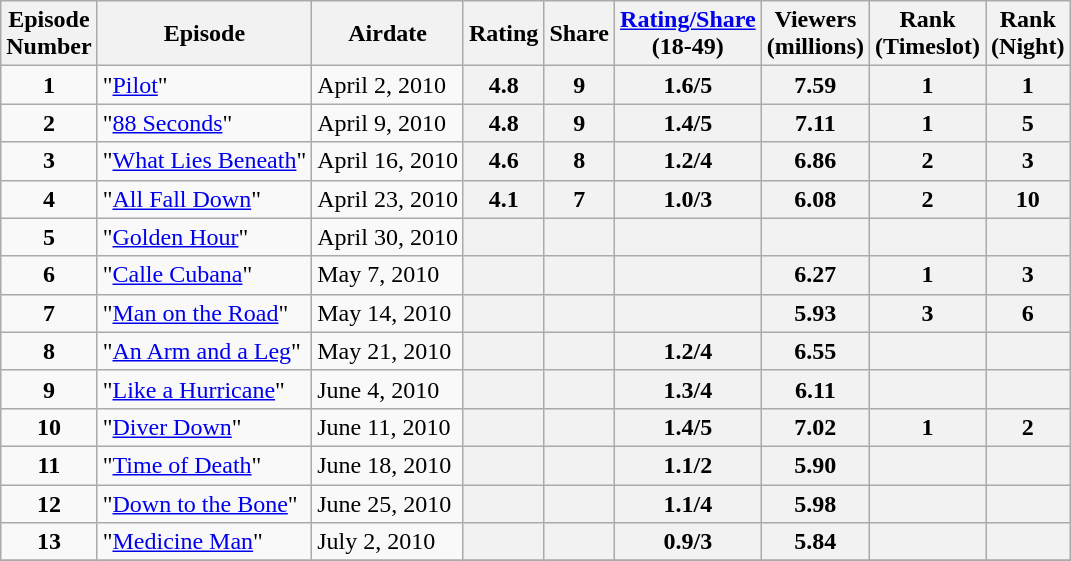<table class="wikitable sortable">
<tr>
<th>Episode<br>Number</th>
<th>Episode</th>
<th>Airdate</th>
<th>Rating</th>
<th>Share</th>
<th><a href='#'>Rating/Share</a><br>(18-49)</th>
<th>Viewers<br>(millions)</th>
<th>Rank<br>(Timeslot)</th>
<th>Rank<br>(Night)</th>
</tr>
<tr>
<td style="text-align:center"><strong>1</strong></td>
<td>"<a href='#'>Pilot</a>"</td>
<td>April 2, 2010</td>
<th style="text-align:center">4.8</th>
<th style="text-align:center">9</th>
<th style="text-align:center">1.6/5</th>
<th style="text-align:center">7.59</th>
<th style="text-align:center">1</th>
<th style="text-align:center">1</th>
</tr>
<tr>
<td style="text-align:center"><strong>2</strong></td>
<td>"<a href='#'>88 Seconds</a>"</td>
<td>April 9, 2010</td>
<th style="text-align:center">4.8</th>
<th style="text-align:center">9</th>
<th style="text-align:center">1.4/5</th>
<th style="text-align:center">7.11</th>
<th style="text-align:center">1</th>
<th style="text-align:center">5</th>
</tr>
<tr>
<td style="text-align:center"><strong>3</strong></td>
<td>"<a href='#'>What Lies Beneath</a>"</td>
<td>April 16, 2010</td>
<th style="text-align:center">4.6</th>
<th style="text-align:center">8</th>
<th style="text-align:center">1.2/4</th>
<th style="text-align:center">6.86</th>
<th style="text-align:center">2</th>
<th style="text-align:center">3</th>
</tr>
<tr>
<td style="text-align:center"><strong>4</strong></td>
<td>"<a href='#'>All Fall Down</a>"</td>
<td>April 23, 2010</td>
<th style="text-align:center">4.1</th>
<th style="text-align:center">7</th>
<th style="text-align:center">1.0/3</th>
<th style="text-align:center">6.08</th>
<th style="text-align:center">2</th>
<th style="text-align:center">10</th>
</tr>
<tr>
<td style="text-align:center"><strong>5</strong></td>
<td>"<a href='#'>Golden Hour</a>"</td>
<td>April 30, 2010</td>
<th style="text-align:center"></th>
<th style="text-align:center"></th>
<th style="text-align:center"></th>
<th style="text-align:center"></th>
<th style="text-align:center"></th>
<th style="text-align:center"></th>
</tr>
<tr>
<td style="text-align:center"><strong>6</strong></td>
<td>"<a href='#'>Calle Cubana</a>"</td>
<td>May 7, 2010</td>
<th style="text-align:center"></th>
<th style="text-align:center"></th>
<th style="text-align:center"></th>
<th style="text-align:center">6.27</th>
<th style="text-align:center">1</th>
<th style="text-align:center">3</th>
</tr>
<tr>
<td style="text-align:center"><strong>7</strong></td>
<td>"<a href='#'>Man on the Road</a>"</td>
<td>May 14, 2010</td>
<th style="text-align:center"></th>
<th style="text-align:center"></th>
<th style="text-align:center"></th>
<th style="text-align:center">5.93</th>
<th style="text-align:center">3</th>
<th style="text-align:center">6</th>
</tr>
<tr>
<td style="text-align:center"><strong>8</strong></td>
<td>"<a href='#'>An Arm and a Leg</a>"</td>
<td>May 21, 2010</td>
<th style="text-align:center"></th>
<th style="text-align:center"></th>
<th style="text-align:center">1.2/4</th>
<th style="text-align:center">6.55</th>
<th style="text-align:center"></th>
<th style="text-align:center"></th>
</tr>
<tr>
<td style="text-align:center"><strong>9</strong></td>
<td>"<a href='#'>Like a Hurricane</a>"</td>
<td>June 4, 2010</td>
<th style="text-align:center"></th>
<th style="text-align:center"></th>
<th style="text-align:center">1.3/4</th>
<th style="text-align:center">6.11</th>
<th style="text-align:center"></th>
<th style="text-align:center"></th>
</tr>
<tr>
<td style="text-align:center"><strong>10</strong></td>
<td>"<a href='#'>Diver Down</a>"</td>
<td>June 11, 2010</td>
<th style="text-align:center"></th>
<th style="text-align:center"></th>
<th style="text-align:center">1.4/5</th>
<th style="text-align:center">7.02</th>
<th style="text-align:center">1</th>
<th style="text-align:center">2</th>
</tr>
<tr>
<td style="text-align:center"><strong>11</strong></td>
<td>"<a href='#'>Time of Death</a>"</td>
<td>June 18, 2010</td>
<th style="text-align:center"></th>
<th style="text-align:center"></th>
<th style="text-align:center">1.1/2</th>
<th style="text-align:center">5.90</th>
<th style="text-align:center"></th>
<th style="text-align:center"></th>
</tr>
<tr>
<td style="text-align:center"><strong>12</strong></td>
<td>"<a href='#'>Down to the Bone</a>"</td>
<td>June 25, 2010</td>
<th style="text-align:center"></th>
<th style="text-align:center"></th>
<th style="text-align:center">1.1/4</th>
<th style="text-align:center">5.98</th>
<th style="text-align:center"></th>
<th style="text-align:center"></th>
</tr>
<tr>
<td style="text-align:center"><strong>13</strong></td>
<td>"<a href='#'>Medicine Man</a>"</td>
<td>July 2, 2010</td>
<th style="text-align:center"></th>
<th style="text-align:center"></th>
<th style="text-align:center">0.9/3</th>
<th style="text-align:center">5.84</th>
<th style="text-align:center"></th>
<th style="text-align:center"></th>
</tr>
<tr>
</tr>
</table>
